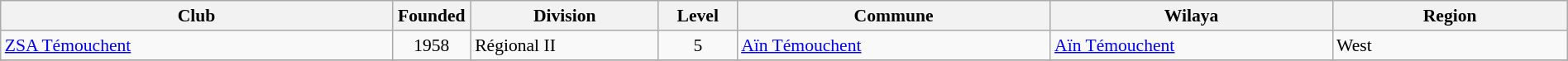<table class="wikitable sortable" width=100% style="font-size:90%">
<tr>
<th width=25%>Club</th>
<th width=5%>Founded</th>
<th width=12%>Division</th>
<th width=5%>Level</th>
<th width=20%>Commune</th>
<th width=18%>Wilaya</th>
<th width=18%>Region</th>
</tr>
<tr>
<td><a href='#'>ZSA Témouchent</a></td>
<td align=center>1958</td>
<td>Régional II</td>
<td align=center>5</td>
<td><a href='#'>Aïn Témouchent</a></td>
<td><a href='#'>Aïn Témouchent</a></td>
<td>West</td>
</tr>
<tr>
</tr>
</table>
